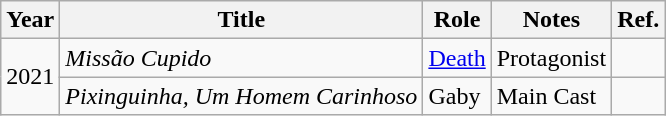<table class="wikitable">
<tr>
<th>Year</th>
<th>Title</th>
<th>Role</th>
<th>Notes</th>
<th>Ref.</th>
</tr>
<tr>
<td rowspan="2">2021</td>
<td><em>Missão Cupido</em></td>
<td><a href='#'>Death</a></td>
<td>Protagonist</td>
<td></td>
</tr>
<tr>
<td><em>Pixinguinha, Um Homem Carinhoso</em></td>
<td>Gaby</td>
<td>Main Cast</td>
<td></td>
</tr>
</table>
